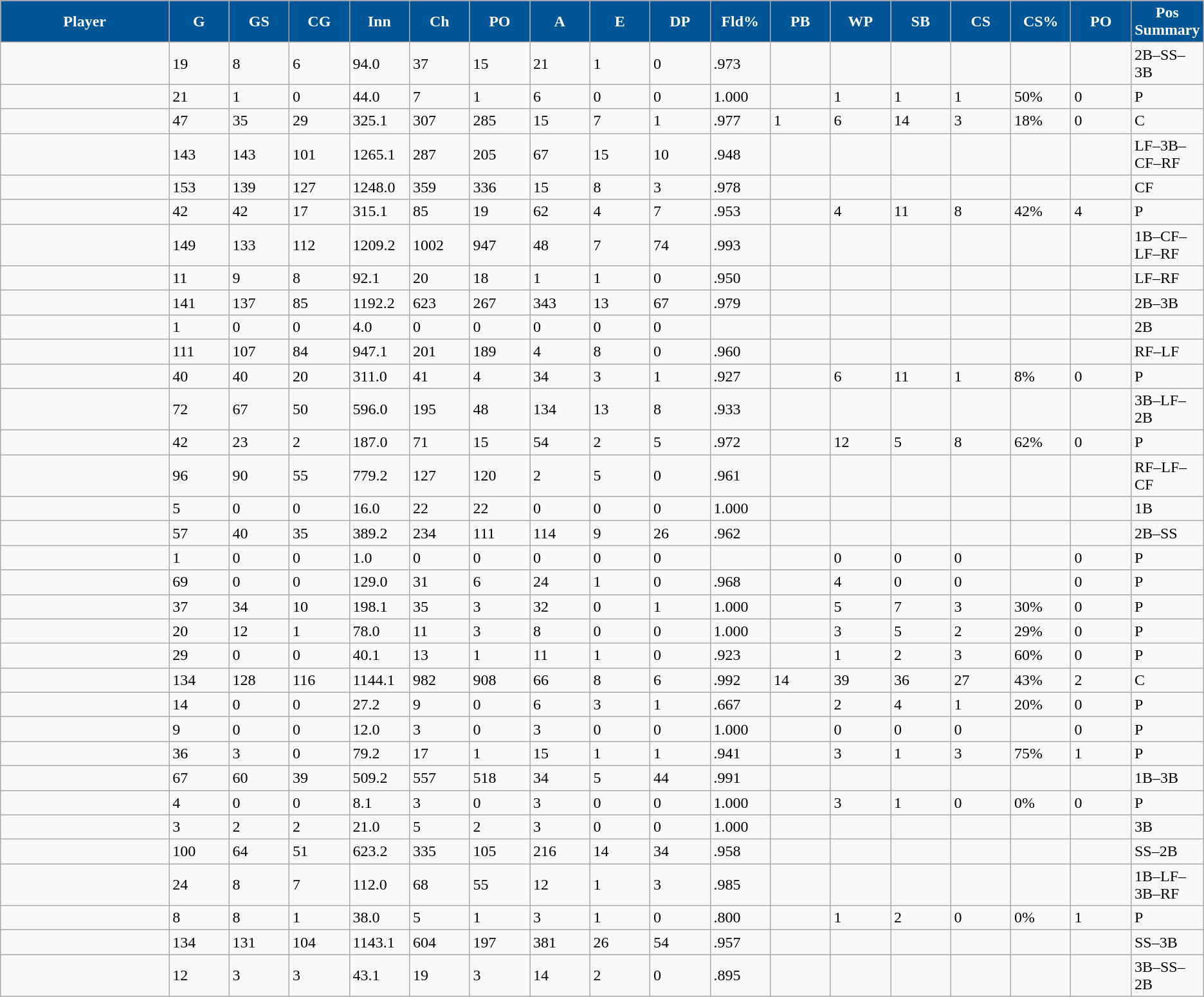<table class="wikitable sortable">
<tr>
<th style="background:#005596; color:#FFF; width:14%;">Player</th>
<th style="background:#005596; color:#FFF; width:5%;">G</th>
<th style="background:#005596; color:#FFF; width:5%;">GS</th>
<th style="background:#005596; color:#FFF; width:5%;">CG</th>
<th style="background:#005596; color:#FFF; width:5%;">Inn</th>
<th style="background:#005596; color:#FFF; width:5%;">Ch</th>
<th style="background:#005596; color:#FFF; width:5%;">PO</th>
<th style="background:#005596; color:#FFF; width:5%;">A</th>
<th style="background:#005596; color:#FFF; width:5%;">E</th>
<th style="background:#005596; color:#FFF; width:5%;">DP</th>
<th style="background:#005596; color:#FFF; width:5%;">Fld%</th>
<th style="background:#005596; color:#FFF; width:5%;">PB</th>
<th style="background:#005596; color:#FFF; width:5%;">WP</th>
<th style="background:#005596; color:#FFF; width:5%;">SB</th>
<th style="background:#005596; color:#FFF; width:5%;">CS</th>
<th style="background:#005596; color:#FFF; width:5%;">CS%</th>
<th style="background:#005596; color:#FFF; width:5%;">PO</th>
<th style="background:#005596; color:#FFF; width:5%;">Pos Summary</th>
</tr>
<tr>
<td></td>
<td>19</td>
<td>8</td>
<td>6</td>
<td>94.0</td>
<td>37</td>
<td>15</td>
<td>21</td>
<td>1</td>
<td>0</td>
<td>.973</td>
<td></td>
<td></td>
<td></td>
<td></td>
<td></td>
<td></td>
<td>2B–SS–3B</td>
</tr>
<tr>
<td></td>
<td>21</td>
<td>1</td>
<td>0</td>
<td>44.0</td>
<td>7</td>
<td>1</td>
<td>6</td>
<td>0</td>
<td>0</td>
<td>1.000</td>
<td></td>
<td>1</td>
<td>1</td>
<td>1</td>
<td>50%</td>
<td>0</td>
<td>P</td>
</tr>
<tr>
<td></td>
<td>47</td>
<td>35</td>
<td>29</td>
<td>325.1</td>
<td>307</td>
<td>285</td>
<td>15</td>
<td>7</td>
<td>1</td>
<td>.977</td>
<td>1</td>
<td>6</td>
<td>14</td>
<td>3</td>
<td>18%</td>
<td>0</td>
<td>C</td>
</tr>
<tr>
<td></td>
<td>143</td>
<td>143</td>
<td>101</td>
<td>1265.1</td>
<td>287</td>
<td>205</td>
<td>67</td>
<td>15</td>
<td>10</td>
<td>.948</td>
<td></td>
<td></td>
<td></td>
<td></td>
<td></td>
<td></td>
<td>LF–3B–CF–RF</td>
</tr>
<tr>
<td></td>
<td>153</td>
<td>139</td>
<td>127</td>
<td>1248.0</td>
<td>359</td>
<td>336</td>
<td>15</td>
<td>8</td>
<td>3</td>
<td>.978</td>
<td></td>
<td></td>
<td></td>
<td></td>
<td></td>
<td></td>
<td>CF</td>
</tr>
<tr>
<td></td>
<td>42</td>
<td>42</td>
<td>17</td>
<td>315.1</td>
<td>85</td>
<td>19</td>
<td>62</td>
<td>4</td>
<td>7</td>
<td>.953</td>
<td></td>
<td>4</td>
<td>11</td>
<td>8</td>
<td>42%</td>
<td>4</td>
<td>P</td>
</tr>
<tr>
<td></td>
<td>149</td>
<td>133</td>
<td>112</td>
<td>1209.2</td>
<td>1002</td>
<td>947</td>
<td>48</td>
<td>7</td>
<td>74</td>
<td>.993</td>
<td></td>
<td></td>
<td></td>
<td></td>
<td></td>
<td></td>
<td>1B–CF–LF–RF</td>
</tr>
<tr>
<td></td>
<td>11</td>
<td>9</td>
<td>8</td>
<td>92.1</td>
<td>20</td>
<td>18</td>
<td>1</td>
<td>1</td>
<td>0</td>
<td>.950</td>
<td></td>
<td></td>
<td></td>
<td></td>
<td></td>
<td></td>
<td>LF–RF</td>
</tr>
<tr>
<td></td>
<td>141</td>
<td>137</td>
<td>85</td>
<td>1192.2</td>
<td>623</td>
<td>267</td>
<td>343</td>
<td>13</td>
<td>67</td>
<td>.979</td>
<td></td>
<td></td>
<td></td>
<td></td>
<td></td>
<td></td>
<td>2B–3B</td>
</tr>
<tr>
<td></td>
<td>1</td>
<td>0</td>
<td>0</td>
<td>4.0</td>
<td>0</td>
<td>0</td>
<td>0</td>
<td>0</td>
<td>0</td>
<td></td>
<td></td>
<td></td>
<td></td>
<td></td>
<td></td>
<td></td>
<td>2B</td>
</tr>
<tr>
<td></td>
<td>111</td>
<td>107</td>
<td>84</td>
<td>947.1</td>
<td>201</td>
<td>189</td>
<td>4</td>
<td>8</td>
<td>0</td>
<td>.960</td>
<td></td>
<td></td>
<td></td>
<td></td>
<td></td>
<td></td>
<td>RF–LF</td>
</tr>
<tr>
<td></td>
<td>40</td>
<td>40</td>
<td>20</td>
<td>311.0</td>
<td>41</td>
<td>4</td>
<td>34</td>
<td>3</td>
<td>1</td>
<td>.927</td>
<td></td>
<td>6</td>
<td>11</td>
<td>1</td>
<td>8%</td>
<td>0</td>
<td>P</td>
</tr>
<tr>
<td></td>
<td>72</td>
<td>67</td>
<td>50</td>
<td>596.0</td>
<td>195</td>
<td>48</td>
<td>134</td>
<td>13</td>
<td>8</td>
<td>.933</td>
<td></td>
<td></td>
<td></td>
<td></td>
<td></td>
<td></td>
<td>3B–LF–2B</td>
</tr>
<tr>
<td></td>
<td>42</td>
<td>23</td>
<td>2</td>
<td>187.0</td>
<td>71</td>
<td>15</td>
<td>54</td>
<td>2</td>
<td>5</td>
<td>.972</td>
<td></td>
<td>12</td>
<td>5</td>
<td>8</td>
<td>62%</td>
<td>0</td>
<td>P</td>
</tr>
<tr>
<td></td>
<td>96</td>
<td>90</td>
<td>55</td>
<td>779.2</td>
<td>127</td>
<td>120</td>
<td>2</td>
<td>5</td>
<td>0</td>
<td>.961</td>
<td></td>
<td></td>
<td></td>
<td></td>
<td></td>
<td></td>
<td>RF–LF–CF</td>
</tr>
<tr>
<td></td>
<td>5</td>
<td>0</td>
<td>0</td>
<td>16.0</td>
<td>22</td>
<td>22</td>
<td>0</td>
<td>0</td>
<td>0</td>
<td>1.000</td>
<td></td>
<td></td>
<td></td>
<td></td>
<td></td>
<td></td>
<td>1B</td>
</tr>
<tr>
<td></td>
<td>57</td>
<td>40</td>
<td>35</td>
<td>389.2</td>
<td>234</td>
<td>111</td>
<td>114</td>
<td>9</td>
<td>26</td>
<td>.962</td>
<td></td>
<td></td>
<td></td>
<td></td>
<td></td>
<td></td>
<td>2B–SS</td>
</tr>
<tr>
<td></td>
<td>1</td>
<td>0</td>
<td>0</td>
<td>1.0</td>
<td>0</td>
<td>0</td>
<td>0</td>
<td>0</td>
<td>0</td>
<td></td>
<td></td>
<td>0</td>
<td>0</td>
<td>0</td>
<td></td>
<td>0</td>
<td>P</td>
</tr>
<tr>
<td></td>
<td>69</td>
<td>0</td>
<td>0</td>
<td>129.0</td>
<td>31</td>
<td>6</td>
<td>24</td>
<td>1</td>
<td>0</td>
<td>.968</td>
<td></td>
<td>4</td>
<td>0</td>
<td>0</td>
<td></td>
<td>0</td>
<td>P</td>
</tr>
<tr>
<td></td>
<td>37</td>
<td>34</td>
<td>10</td>
<td>198.1</td>
<td>35</td>
<td>3</td>
<td>32</td>
<td>0</td>
<td>1</td>
<td>1.000</td>
<td></td>
<td>5</td>
<td>7</td>
<td>3</td>
<td>30%</td>
<td>0</td>
<td>P</td>
</tr>
<tr>
<td></td>
<td>20</td>
<td>12</td>
<td>1</td>
<td>78.0</td>
<td>11</td>
<td>3</td>
<td>8</td>
<td>0</td>
<td>0</td>
<td>1.000</td>
<td></td>
<td>3</td>
<td>5</td>
<td>2</td>
<td>29%</td>
<td>0</td>
<td>P</td>
</tr>
<tr>
<td></td>
<td>29</td>
<td>0</td>
<td>0</td>
<td>40.1</td>
<td>13</td>
<td>1</td>
<td>11</td>
<td>1</td>
<td>0</td>
<td>.923</td>
<td></td>
<td>1</td>
<td>2</td>
<td>3</td>
<td>60%</td>
<td>0</td>
<td>P</td>
</tr>
<tr>
<td></td>
<td>134</td>
<td>128</td>
<td>116</td>
<td>1144.1</td>
<td>982</td>
<td>908</td>
<td>66</td>
<td>8</td>
<td>6</td>
<td>.992</td>
<td>14</td>
<td>39</td>
<td>36</td>
<td>27</td>
<td>43%</td>
<td>2</td>
<td>C</td>
</tr>
<tr>
<td></td>
<td>14</td>
<td>0</td>
<td>0</td>
<td>27.2</td>
<td>9</td>
<td>0</td>
<td>6</td>
<td>3</td>
<td>1</td>
<td>.667</td>
<td></td>
<td>2</td>
<td>4</td>
<td>1</td>
<td>20%</td>
<td>0</td>
<td>P</td>
</tr>
<tr>
<td></td>
<td>9</td>
<td>0</td>
<td>0</td>
<td>12.0</td>
<td>3</td>
<td>0</td>
<td>3</td>
<td>0</td>
<td>0</td>
<td>1.000</td>
<td></td>
<td>0</td>
<td>0</td>
<td>0</td>
<td></td>
<td>0</td>
<td>P</td>
</tr>
<tr>
<td></td>
<td>36</td>
<td>3</td>
<td>0</td>
<td>79.2</td>
<td>17</td>
<td>1</td>
<td>15</td>
<td>1</td>
<td>1</td>
<td>.941</td>
<td></td>
<td>3</td>
<td>1</td>
<td>3</td>
<td>75%</td>
<td>1</td>
<td>P</td>
</tr>
<tr>
<td></td>
<td>67</td>
<td>60</td>
<td>39</td>
<td>509.2</td>
<td>557</td>
<td>518</td>
<td>34</td>
<td>5</td>
<td>44</td>
<td>.991</td>
<td></td>
<td></td>
<td></td>
<td></td>
<td></td>
<td></td>
<td>1B–3B</td>
</tr>
<tr>
<td></td>
<td>4</td>
<td>0</td>
<td>0</td>
<td>8.1</td>
<td>3</td>
<td>0</td>
<td>3</td>
<td>0</td>
<td>0</td>
<td>1.000</td>
<td></td>
<td>3</td>
<td>1</td>
<td>0</td>
<td>0%</td>
<td>0</td>
<td>P</td>
</tr>
<tr>
<td></td>
<td>3</td>
<td>2</td>
<td>2</td>
<td>21.0</td>
<td>5</td>
<td>2</td>
<td>3</td>
<td>0</td>
<td>0</td>
<td>1.000</td>
<td></td>
<td></td>
<td></td>
<td></td>
<td></td>
<td></td>
<td>3B</td>
</tr>
<tr>
<td></td>
<td>100</td>
<td>64</td>
<td>51</td>
<td>623.2</td>
<td>335</td>
<td>105</td>
<td>216</td>
<td>14</td>
<td>34</td>
<td>.958</td>
<td></td>
<td></td>
<td></td>
<td></td>
<td></td>
<td></td>
<td>SS–2B</td>
</tr>
<tr>
<td></td>
<td>24</td>
<td>8</td>
<td>7</td>
<td>112.0</td>
<td>68</td>
<td>55</td>
<td>12</td>
<td>1</td>
<td>3</td>
<td>.985</td>
<td></td>
<td></td>
<td></td>
<td></td>
<td></td>
<td></td>
<td>1B–LF–3B–RF</td>
</tr>
<tr>
<td></td>
<td>8</td>
<td>8</td>
<td>1</td>
<td>38.0</td>
<td>5</td>
<td>1</td>
<td>3</td>
<td>1</td>
<td>0</td>
<td>.800</td>
<td></td>
<td>1</td>
<td>2</td>
<td>0</td>
<td>0%</td>
<td>1</td>
<td>P</td>
</tr>
<tr>
<td></td>
<td>134</td>
<td>131</td>
<td>104</td>
<td>1143.1</td>
<td>604</td>
<td>197</td>
<td>381</td>
<td>26</td>
<td>54</td>
<td>.957</td>
<td></td>
<td></td>
<td></td>
<td></td>
<td></td>
<td></td>
<td>SS–3B</td>
</tr>
<tr>
<td></td>
<td>12</td>
<td>3</td>
<td>3</td>
<td>43.1</td>
<td>19</td>
<td>3</td>
<td>14</td>
<td>2</td>
<td>0</td>
<td>.895</td>
<td></td>
<td></td>
<td></td>
<td></td>
<td></td>
<td></td>
<td>3B–SS–2B</td>
</tr>
</table>
